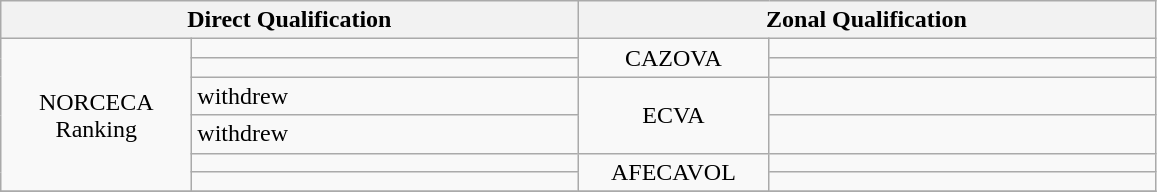<table class="wikitable">
<tr>
<th colspan="2">Direct Qualification</th>
<th colspan="2">Zonal Qualification</th>
</tr>
<tr>
<td rowspan="6" align=center width=120>NORCECA Ranking</td>
<td width=250></td>
<td rowspan="2" align=center width=120>CAZOVA</td>
<td width=250></td>
</tr>
<tr>
<td></td>
<td></td>
</tr>
<tr>
<td><s></s> withdrew</td>
<td rowspan="2" align=center>ECVA</td>
<td></td>
</tr>
<tr>
<td><s></s> withdrew</td>
<td></td>
</tr>
<tr>
<td></td>
<td rowspan="2" align=center>AFECAVOL</td>
<td></td>
</tr>
<tr>
<td></td>
<td></td>
</tr>
<tr>
</tr>
</table>
